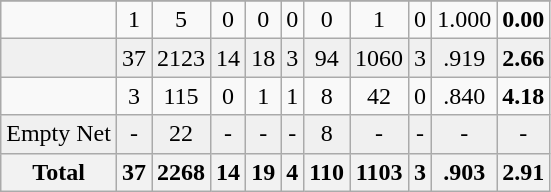<table class="wikitable sortable">
<tr align="center">
</tr>
<tr align="center" bgcolor="">
<td></td>
<td>1</td>
<td>5</td>
<td>0</td>
<td>0</td>
<td>0</td>
<td>0</td>
<td>1</td>
<td>0</td>
<td>1.000</td>
<td><strong>0.00</strong></td>
</tr>
<tr align="center" bgcolor="f0f0f0">
<td></td>
<td>37</td>
<td>2123</td>
<td>14</td>
<td>18</td>
<td>3</td>
<td>94</td>
<td>1060</td>
<td>3</td>
<td>.919</td>
<td><strong>2.66</strong></td>
</tr>
<tr align="center" bgcolor="">
<td></td>
<td>3</td>
<td>115</td>
<td>0</td>
<td>1</td>
<td>1</td>
<td>8</td>
<td>42</td>
<td>0</td>
<td>.840</td>
<td><strong>4.18</strong></td>
</tr>
<tr align="center" bgcolor="f0f0f0">
<td>Empty Net</td>
<td>-</td>
<td>22</td>
<td>-</td>
<td>-</td>
<td>-</td>
<td>8</td>
<td>-</td>
<td>-</td>
<td>-</td>
<td>-</td>
</tr>
<tr>
<th>Total</th>
<th>37</th>
<th>2268</th>
<th>14</th>
<th>19</th>
<th>4</th>
<th>110</th>
<th>1103</th>
<th>3</th>
<th>.903</th>
<th>2.91</th>
</tr>
</table>
